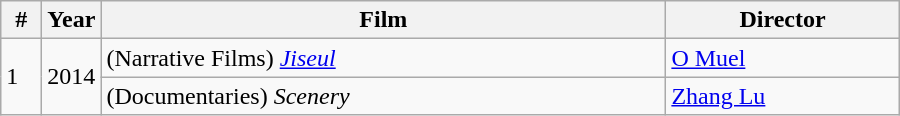<table class="wikitable" style="width:600px">
<tr>
<th width=20>#</th>
<th width=30>Year</th>
<th>Film</th>
<th>Director</th>
</tr>
<tr>
<td rowspan=2>1</td>
<td rowspan=2>2014</td>
<td>(Narrative Films) <em><a href='#'>Jiseul</a></em></td>
<td><a href='#'>O Muel</a></td>
</tr>
<tr>
<td>(Documentaries) <em>Scenery</em></td>
<td><a href='#'>Zhang Lu</a></td>
</tr>
</table>
